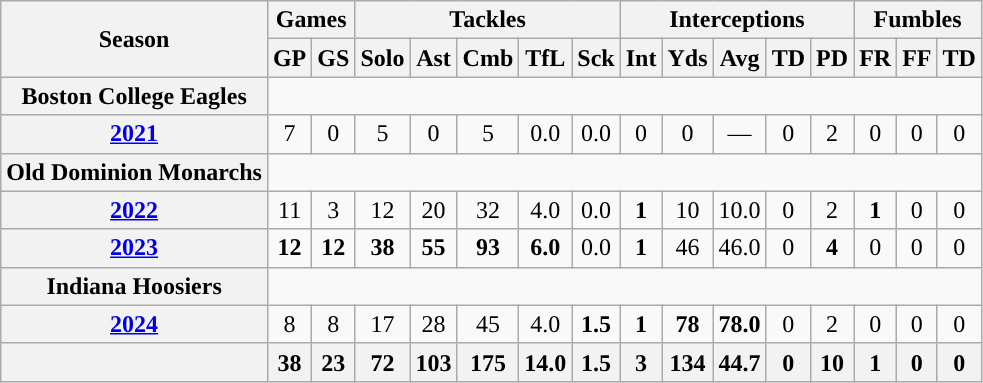<table class="wikitable" style="text-align:center;">
<tr>
<th rowspan="2">Season</th>
<th colspan="2">Games</th>
<th colspan="5">Tackles</th>
<th colspan="5">Interceptions</th>
<th colspan="3">Fumbles</th>
</tr>
<tr>
<th>GP</th>
<th>GS</th>
<th>Solo</th>
<th>Ast</th>
<th>Cmb</th>
<th>TfL</th>
<th>Sck</th>
<th>Int</th>
<th>Yds</th>
<th>Avg</th>
<th>TD</th>
<th>PD</th>
<th>FR</th>
<th>FF</th>
<th>TD</th>
</tr>
<tr>
<th>Boston College Eagles</th>
</tr>
<tr>
<th><a href='#'>2021</a></th>
<td>7</td>
<td>0</td>
<td>5</td>
<td>0</td>
<td>5</td>
<td>0.0</td>
<td>0.0</td>
<td>0</td>
<td>0</td>
<td>—</td>
<td>0</td>
<td>2</td>
<td>0</td>
<td>0</td>
<td>0</td>
</tr>
<tr>
<th>Old Dominion Monarchs</th>
</tr>
<tr>
<th><a href='#'>2022</a></th>
<td>11</td>
<td>3</td>
<td>12</td>
<td>20</td>
<td>32</td>
<td>4.0</td>
<td>0.0</td>
<td><strong>1</strong></td>
<td>10</td>
<td>10.0</td>
<td>0</td>
<td>2</td>
<td><strong>1</strong></td>
<td>0</td>
<td>0</td>
</tr>
<tr>
<th><a href='#'>2023</a></th>
<td><strong>12</strong></td>
<td><strong>12</strong></td>
<td><strong>38</strong></td>
<td><strong>55</strong></td>
<td><strong>93</strong></td>
<td><strong>6.0</strong></td>
<td>0.0</td>
<td><strong>1</strong></td>
<td>46</td>
<td>46.0</td>
<td>0</td>
<td><strong>4</strong></td>
<td>0</td>
<td>0</td>
<td>0</td>
</tr>
<tr>
<th>Indiana Hoosiers</th>
</tr>
<tr>
<th><a href='#'>2024</a></th>
<td>8</td>
<td>8</td>
<td>17</td>
<td>28</td>
<td>45</td>
<td>4.0</td>
<td><strong>1.5</strong></td>
<td><strong>1</strong></td>
<td><strong>78</strong></td>
<td><strong>78.0</strong></td>
<td>0</td>
<td>2</td>
<td>0</td>
<td>0</td>
<td>0</td>
</tr>
<tr>
<th></th>
<th>38</th>
<th>23</th>
<th>72</th>
<th>103</th>
<th>175</th>
<th>14.0</th>
<th>1.5</th>
<th>3</th>
<th>134</th>
<th>44.7</th>
<th>0</th>
<th>10</th>
<th>1</th>
<th>0</th>
<th>0</th>
</tr>
</table>
